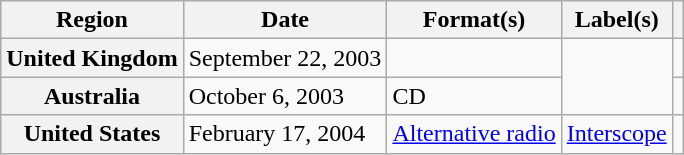<table class="wikitable plainrowheaders">
<tr>
<th scope="col">Region</th>
<th scope="col">Date</th>
<th scope="col">Format(s)</th>
<th scope="col">Label(s)</th>
<th scope="col"></th>
</tr>
<tr>
<th scope="row">United Kingdom</th>
<td>September 22, 2003</td>
<td></td>
<td rowspan="2"></td>
<td></td>
</tr>
<tr>
<th scope="row">Australia</th>
<td>October 6, 2003</td>
<td>CD</td>
<td></td>
</tr>
<tr>
<th scope="row">United States</th>
<td>February 17, 2004</td>
<td><a href='#'>Alternative radio</a></td>
<td><a href='#'>Interscope</a></td>
<td></td>
</tr>
</table>
